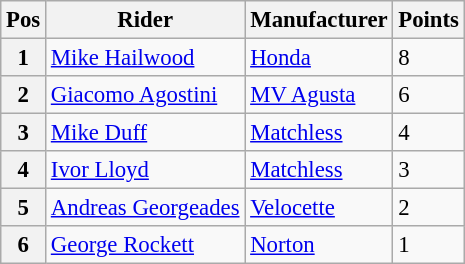<table class="wikitable" style="font-size: 95%;">
<tr>
<th>Pos</th>
<th>Rider</th>
<th>Manufacturer</th>
<th>Points</th>
</tr>
<tr>
<th>1</th>
<td> <a href='#'>Mike Hailwood</a></td>
<td><a href='#'>Honda</a></td>
<td>8</td>
</tr>
<tr>
<th>2</th>
<td> <a href='#'>Giacomo Agostini</a></td>
<td><a href='#'>MV Agusta</a></td>
<td>6</td>
</tr>
<tr>
<th>3</th>
<td> <a href='#'>Mike Duff</a></td>
<td><a href='#'>Matchless</a></td>
<td>4</td>
</tr>
<tr>
<th>4</th>
<td> <a href='#'>Ivor Lloyd</a></td>
<td><a href='#'>Matchless</a></td>
<td>3</td>
</tr>
<tr>
<th>5</th>
<td> <a href='#'>Andreas Georgeades</a></td>
<td><a href='#'>Velocette</a></td>
<td>2</td>
</tr>
<tr>
<th>6</th>
<td> <a href='#'>George Rockett</a></td>
<td><a href='#'>Norton</a></td>
<td>1</td>
</tr>
</table>
